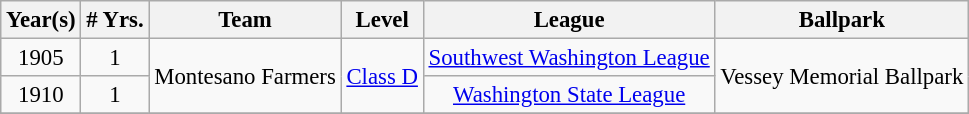<table class="wikitable" style="text-align:center; font-size: 95%;">
<tr>
<th>Year(s)</th>
<th># Yrs.</th>
<th>Team</th>
<th>Level</th>
<th>League</th>
<th>Ballpark</th>
</tr>
<tr>
<td>1905</td>
<td>1</td>
<td rowspan=2>Montesano Farmers</td>
<td rowspan=2><a href='#'>Class D</a></td>
<td><a href='#'>Southwest Washington League</a></td>
<td rowspan=2>Vessey Memorial Ballpark</td>
</tr>
<tr>
<td>1910</td>
<td>1</td>
<td><a href='#'>Washington State League</a></td>
</tr>
<tr>
</tr>
</table>
